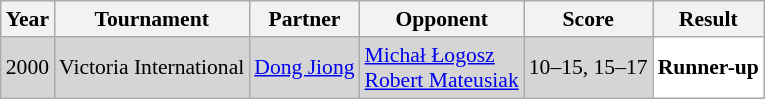<table class="sortable wikitable" style="font-size: 90%;">
<tr>
<th>Year</th>
<th>Tournament</th>
<th>Partner</th>
<th>Opponent</th>
<th>Score</th>
<th>Result</th>
</tr>
<tr style="background:#D5D5D5">
<td align="center">2000</td>
<td align="left">Victoria International</td>
<td align="left"> <a href='#'>Dong Jiong</a></td>
<td align="left"> <a href='#'>Michał Łogosz</a> <br>  <a href='#'>Robert Mateusiak</a></td>
<td align="left">10–15, 15–17</td>
<td style="text-align:left; background:white"> <strong>Runner-up</strong></td>
</tr>
</table>
